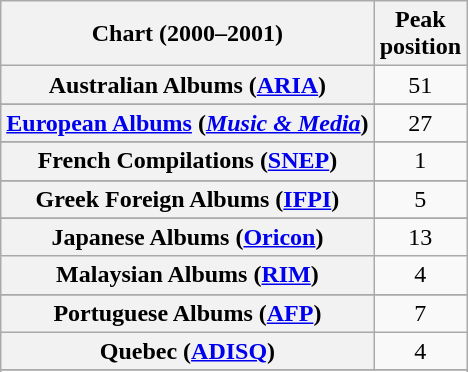<table class="wikitable sortable plainrowheaders" style="text-align:center">
<tr>
<th scope="col">Chart (2000–2001)</th>
<th scope="col">Peak<br>position</th>
</tr>
<tr>
<th scope="row">Australian Albums (<a href='#'>ARIA</a>)</th>
<td>51</td>
</tr>
<tr>
</tr>
<tr>
</tr>
<tr>
</tr>
<tr>
</tr>
<tr>
</tr>
<tr>
<th scope="row"><a href='#'>European Albums</a> (<em><a href='#'>Music & Media</a></em>)</th>
<td>27</td>
</tr>
<tr>
</tr>
<tr>
<th scope="row">French Compilations (<a href='#'>SNEP</a>)</th>
<td>1</td>
</tr>
<tr>
</tr>
<tr>
<th scope="row">Greek Foreign Albums (<a href='#'>IFPI</a>)</th>
<td>5</td>
</tr>
<tr>
</tr>
<tr>
</tr>
<tr>
</tr>
<tr>
<th scope="row">Japanese Albums (<a href='#'>Oricon</a>)</th>
<td>13</td>
</tr>
<tr>
<th scope="row">Malaysian Albums (<a href='#'>RIM</a>)</th>
<td>4</td>
</tr>
<tr>
</tr>
<tr>
<th scope="row">Portuguese Albums (<a href='#'>AFP</a>)</th>
<td>7</td>
</tr>
<tr>
<th scope="row">Quebec (<a href='#'>ADISQ</a>)</th>
<td>4</td>
</tr>
<tr>
</tr>
<tr>
</tr>
<tr>
</tr>
<tr>
</tr>
</table>
